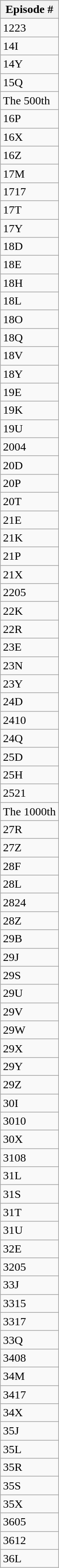<table class="wikitable sortable">
<tr>
<th>Episode #</th>
</tr>
<tr>
<td>1223</td>
</tr>
<tr>
<td>14I</td>
</tr>
<tr>
<td>14Y</td>
</tr>
<tr>
<td>15Q</td>
</tr>
<tr>
<td>The 500th</td>
</tr>
<tr>
<td>16P</td>
</tr>
<tr>
<td>16X</td>
</tr>
<tr>
<td>16Z</td>
</tr>
<tr>
<td>17M</td>
</tr>
<tr>
<td>1717</td>
</tr>
<tr>
<td>17T</td>
</tr>
<tr>
<td>17Y</td>
</tr>
<tr>
<td>18D</td>
</tr>
<tr>
<td>18E</td>
</tr>
<tr>
<td>18H</td>
</tr>
<tr>
<td>18L</td>
</tr>
<tr>
<td>18O</td>
</tr>
<tr>
<td>18Q</td>
</tr>
<tr>
<td>18V</td>
</tr>
<tr>
<td>18Y</td>
</tr>
<tr>
<td>19E</td>
</tr>
<tr>
<td>19K</td>
</tr>
<tr>
<td>19U</td>
</tr>
<tr>
<td>2004</td>
</tr>
<tr>
<td>20D</td>
</tr>
<tr>
<td>20P</td>
</tr>
<tr>
<td>20T</td>
</tr>
<tr>
<td>21E</td>
</tr>
<tr>
<td>21K</td>
</tr>
<tr>
<td>21P</td>
</tr>
<tr>
<td>21X</td>
</tr>
<tr>
<td>2205</td>
</tr>
<tr>
<td>22K</td>
</tr>
<tr>
<td>22R</td>
</tr>
<tr>
<td>23E</td>
</tr>
<tr>
<td>23N</td>
</tr>
<tr>
<td>23Y</td>
</tr>
<tr>
<td>24D</td>
</tr>
<tr>
<td>2410</td>
</tr>
<tr>
<td>24Q</td>
</tr>
<tr>
<td>25D</td>
</tr>
<tr>
<td>25H</td>
</tr>
<tr>
<td>2521</td>
</tr>
<tr>
<td>The 1000th</td>
</tr>
<tr>
<td>27R</td>
</tr>
<tr>
<td>27Z</td>
</tr>
<tr>
<td>28F</td>
</tr>
<tr>
<td>28L</td>
</tr>
<tr>
<td>2824</td>
</tr>
<tr>
<td>28Z</td>
</tr>
<tr>
<td>29B</td>
</tr>
<tr>
<td>29J</td>
</tr>
<tr>
<td>29S</td>
</tr>
<tr>
<td>29U</td>
</tr>
<tr>
<td>29V</td>
</tr>
<tr>
<td>29W</td>
</tr>
<tr>
<td>29X</td>
</tr>
<tr>
<td>29Y</td>
</tr>
<tr>
<td>29Z</td>
</tr>
<tr>
<td>30I</td>
</tr>
<tr>
<td>3010</td>
</tr>
<tr>
<td>30X</td>
</tr>
<tr>
<td>3108</td>
</tr>
<tr>
<td>31L</td>
</tr>
<tr>
<td>31S</td>
</tr>
<tr>
<td>31T</td>
</tr>
<tr>
<td>31U</td>
</tr>
<tr>
<td>32E</td>
</tr>
<tr>
<td>3205</td>
</tr>
<tr>
<td>33J</td>
</tr>
<tr>
<td>3315</td>
</tr>
<tr>
<td>3317</td>
</tr>
<tr>
<td>33Q</td>
</tr>
<tr>
<td>3408</td>
</tr>
<tr>
<td>34M</td>
</tr>
<tr>
<td>3417</td>
</tr>
<tr>
<td>34X</td>
</tr>
<tr>
<td>35J</td>
</tr>
<tr>
<td>35L</td>
</tr>
<tr>
<td>35R</td>
</tr>
<tr>
<td>35S</td>
</tr>
<tr>
<td>35X</td>
</tr>
<tr>
<td>3605</td>
</tr>
<tr>
<td>3612</td>
</tr>
<tr>
<td>36L</td>
</tr>
</table>
